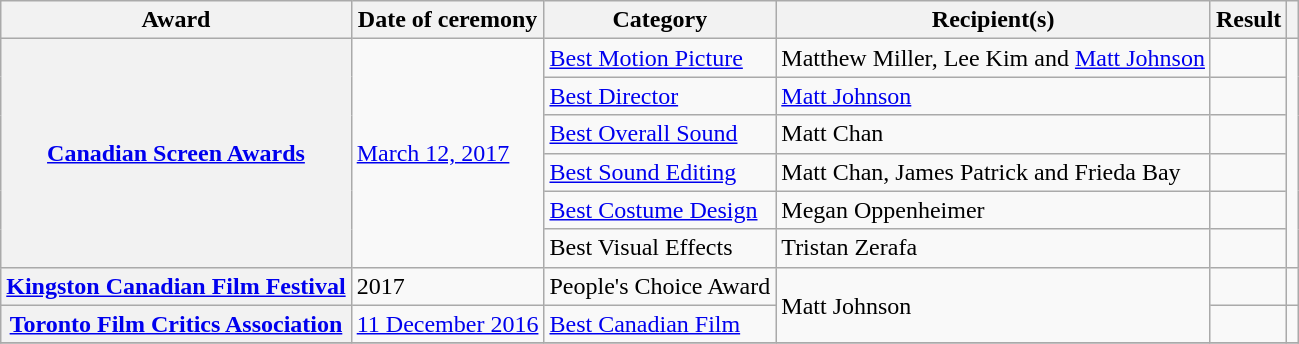<table class="wikitable plainrowheaders sortable">
<tr>
<th scope="col">Award</th>
<th scope="col">Date of ceremony</th>
<th scope="col">Category</th>
<th scope="col">Recipient(s)</th>
<th scope="col">Result</th>
<th scope="col" class="unsortable"></th>
</tr>
<tr>
<th scope="row" rowspan=6><a href='#'>Canadian Screen Awards</a></th>
<td rowspan=6><a href='#'>March 12, 2017</a></td>
<td><a href='#'>Best Motion Picture</a></td>
<td>Matthew Miller, Lee Kim and <a href='#'>Matt Johnson</a></td>
<td></td>
<td rowspan=6></td>
</tr>
<tr>
<td><a href='#'>Best Director</a></td>
<td><a href='#'>Matt Johnson</a></td>
<td></td>
</tr>
<tr>
<td><a href='#'>Best Overall Sound</a></td>
<td>Matt Chan</td>
<td></td>
</tr>
<tr>
<td><a href='#'>Best Sound Editing</a></td>
<td>Matt Chan, James Patrick and Frieda Bay</td>
<td></td>
</tr>
<tr>
<td><a href='#'>Best Costume Design</a></td>
<td>Megan Oppenheimer</td>
<td></td>
</tr>
<tr>
<td>Best Visual Effects</td>
<td>Tristan Zerafa</td>
<td></td>
</tr>
<tr>
<th scope="row"><a href='#'>Kingston Canadian Film Festival</a></th>
<td>2017</td>
<td>People's Choice Award</td>
<td rowspan="2">Matt Johnson</td>
<td></td>
<td rowspan=1></td>
</tr>
<tr>
<th scope="row"><a href='#'>Toronto Film Critics Association</a></th>
<td><a href='#'>11 December 2016</a></td>
<td><a href='#'>Best Canadian Film</a></td>
<td></td>
<td rowspan=1></td>
</tr>
<tr>
</tr>
</table>
